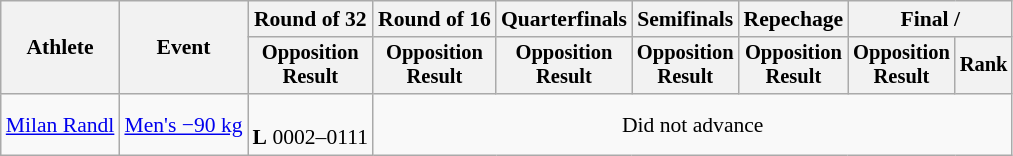<table class="wikitable" style="font-size:90%">
<tr>
<th rowspan="2">Athlete</th>
<th rowspan="2">Event</th>
<th>Round of 32</th>
<th>Round of 16</th>
<th>Quarterfinals</th>
<th>Semifinals</th>
<th>Repechage</th>
<th colspan=2>Final / </th>
</tr>
<tr style="font-size:95%">
<th>Opposition<br>Result</th>
<th>Opposition<br>Result</th>
<th>Opposition<br>Result</th>
<th>Opposition<br>Result</th>
<th>Opposition<br>Result</th>
<th>Opposition<br>Result</th>
<th>Rank</th>
</tr>
<tr align=center>
<td align=left><a href='#'>Milan Randl</a></td>
<td align=left><a href='#'>Men's −90 kg</a></td>
<td><br><strong>L</strong> 0002–0111</td>
<td colspan=6>Did not advance</td>
</tr>
</table>
